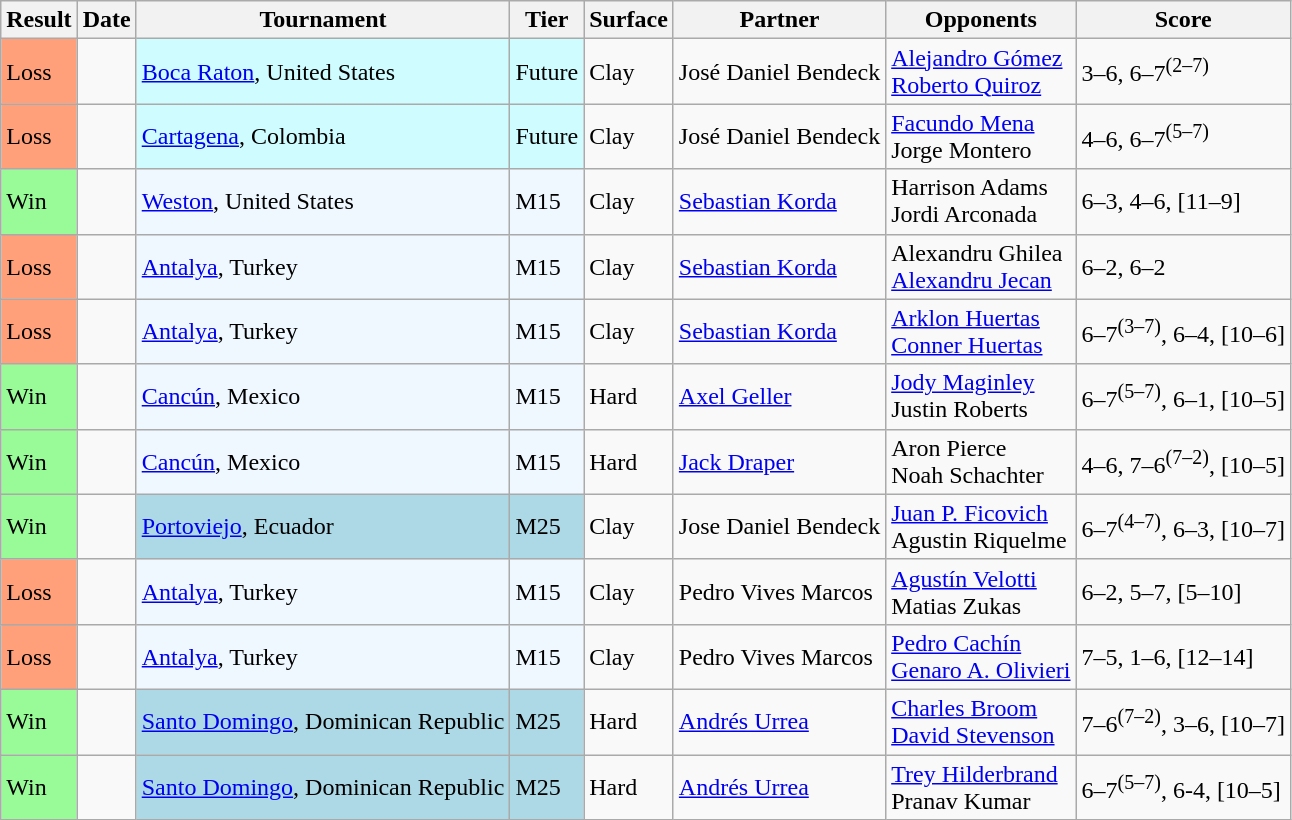<table class="sortable wikitable">
<tr>
<th>Result</th>
<th>Date</th>
<th>Tournament</th>
<th>Tier</th>
<th>Surface</th>
<th>Partner</th>
<th>Opponents</th>
<th class="unsortable">Score</th>
</tr>
<tr>
<td style="background:#ffa07a;">Loss</td>
<td></td>
<td style="background:#cffcff;"><a href='#'>Boca Raton</a>, United States</td>
<td style="background:#cffcff;">Future</td>
<td>Clay</td>
<td> José Daniel Bendeck</td>
<td> <a href='#'>Alejandro Gómez</a> <br>  <a href='#'>Roberto Quiroz</a></td>
<td>3–6, 6–7<sup>(2–7)</sup></td>
</tr>
<tr>
<td style="background:#ffa07a;">Loss</td>
<td></td>
<td style="background:#cffcff;"><a href='#'>Cartagena</a>, Colombia</td>
<td style="background:#cffcff;">Future</td>
<td>Clay</td>
<td> José Daniel Bendeck</td>
<td> <a href='#'>Facundo Mena</a> <br>  Jorge Montero</td>
<td>4–6, 6–7<sup>(5–7)</sup></td>
</tr>
<tr>
<td bgcolor=98fb98>Win</td>
<td></td>
<td style="background:#f0f8ff;"><a href='#'>Weston</a>, United States</td>
<td style="background:#f0f8ff;">M15</td>
<td>Clay</td>
<td> <a href='#'>Sebastian Korda</a></td>
<td> Harrison Adams <br>  Jordi Arconada</td>
<td>6–3, 4–6, [11–9]</td>
</tr>
<tr>
<td style="background:#ffa07a;">Loss</td>
<td></td>
<td style="background:#f0f8ff;"><a href='#'>Antalya</a>, Turkey</td>
<td style="background:#f0f8ff;">M15</td>
<td>Clay</td>
<td> <a href='#'>Sebastian Korda</a></td>
<td> Alexandru Ghilea<br> <a href='#'>Alexandru Jecan</a></td>
<td>6–2, 6–2</td>
</tr>
<tr>
<td style="background:#ffa07a;">Loss</td>
<td></td>
<td style="background:#f0f8ff;"><a href='#'>Antalya</a>, Turkey</td>
<td style="background:#f0f8ff;">M15</td>
<td>Clay</td>
<td> <a href='#'>Sebastian Korda</a></td>
<td> <a href='#'>Arklon Huertas</a><br> <a href='#'>Conner Huertas</a></td>
<td>6–7<sup>(3–7)</sup>, 6–4, [10–6]</td>
</tr>
<tr>
<td bgcolor=98fb98>Win</td>
<td></td>
<td style="background:#f0f8ff;"><a href='#'>Cancún</a>, Mexico</td>
<td style="background:#f0f8ff;">M15</td>
<td>Hard</td>
<td> <a href='#'>Axel Geller</a></td>
<td> <a href='#'>Jody Maginley</a>  <br>  Justin Roberts</td>
<td>6–7<sup>(5–7)</sup>, 6–1, [10–5]</td>
</tr>
<tr>
<td bgcolor=98fb98>Win</td>
<td></td>
<td style="background:#f0f8ff;"><a href='#'>Cancún</a>, Mexico</td>
<td style="background:#f0f8ff;">M15</td>
<td>Hard</td>
<td> <a href='#'>Jack Draper</a></td>
<td> Aron Pierce  <br>  Noah Schachter</td>
<td>4–6, 7–6<sup>(7–2)</sup>, [10–5]</td>
</tr>
<tr>
<td bgcolor=98fb98>Win</td>
<td></td>
<td style="background:lightblue;"><a href='#'>Portoviejo</a>, Ecuador</td>
<td style="background:lightblue;">M25</td>
<td>Clay</td>
<td> Jose Daniel Bendeck</td>
<td> <a href='#'>Juan P. Ficovich</a> <br>  Agustin Riquelme</td>
<td>6–7<sup>(4–7)</sup>, 6–3, [10–7]</td>
</tr>
<tr>
<td style="background:#ffa07a;">Loss</td>
<td></td>
<td style="background:#f0f8ff;"><a href='#'>Antalya</a>, Turkey</td>
<td style="background:#f0f8ff;">M15</td>
<td>Clay</td>
<td> Pedro Vives Marcos</td>
<td> <a href='#'>Agustín Velotti</a>  <br>  Matias Zukas</td>
<td>6–2, 5–7, [5–10]</td>
</tr>
<tr>
<td style="background:#ffa07a;">Loss</td>
<td></td>
<td style="background:#f0f8ff;"><a href='#'>Antalya</a>, Turkey</td>
<td style="background:#f0f8ff;">M15</td>
<td>Clay</td>
<td> Pedro Vives Marcos</td>
<td> <a href='#'>Pedro Cachín</a>  <br>  <a href='#'>Genaro A. Olivieri</a></td>
<td>7–5, 1–6, [12–14]</td>
</tr>
<tr>
<td bgcolor=98fb98>Win</td>
<td></td>
<td style="background:lightblue;"><a href='#'>Santo Domingo</a>, Dominican Republic</td>
<td style="background:lightblue;">M25</td>
<td>Hard</td>
<td> <a href='#'>Andrés Urrea</a></td>
<td> <a href='#'>Charles Broom</a> <br>  <a href='#'>David Stevenson</a></td>
<td>7–6<sup>(7–2)</sup>, 3–6, [10–7]</td>
</tr>
<tr>
<td bgcolor=98fb98>Win</td>
<td></td>
<td style="background:lightblue;"><a href='#'>Santo Domingo</a>, Dominican Republic</td>
<td style="background:lightblue;">M25</td>
<td>Hard</td>
<td> <a href='#'>Andrés Urrea</a></td>
<td> <a href='#'>Trey Hilderbrand</a> <br>  Pranav Kumar</td>
<td>6–7<sup>(5–7)</sup>, 6-4, [10–5]</td>
</tr>
</table>
